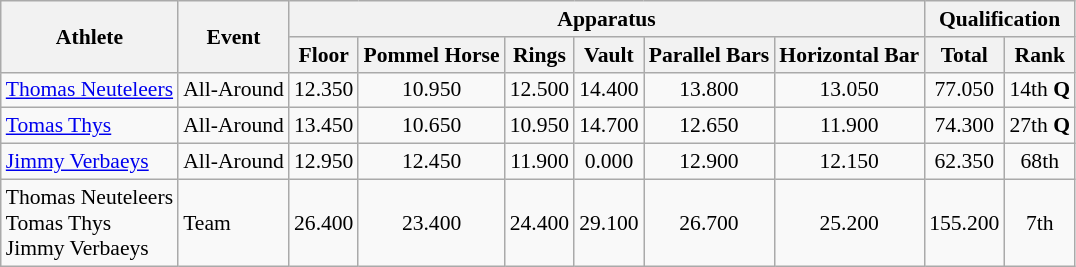<table class="wikitable" style="font-size:90%">
<tr>
<th rowspan="2">Athlete</th>
<th rowspan="2">Event</th>
<th colspan="6">Apparatus</th>
<th colspan="2">Qualification</th>
</tr>
<tr>
<th>Floor</th>
<th>Pommel Horse</th>
<th>Rings</th>
<th>Vault</th>
<th>Parallel Bars</th>
<th>Horizontal Bar</th>
<th>Total</th>
<th>Rank</th>
</tr>
<tr>
<td><a href='#'>Thomas Neuteleers</a></td>
<td>All-Around</td>
<td align=center>12.350</td>
<td align=center>10.950</td>
<td align=center>12.500</td>
<td align=center>14.400</td>
<td align=center>13.800</td>
<td align=center>13.050</td>
<td align=center>77.050</td>
<td align=center>14th <strong>Q</strong></td>
</tr>
<tr>
<td><a href='#'>Tomas Thys</a></td>
<td>All-Around</td>
<td align=center>13.450</td>
<td align=center>10.650</td>
<td align=center>10.950</td>
<td align=center>14.700</td>
<td align=center>12.650</td>
<td align=center>11.900</td>
<td align=center>74.300</td>
<td align=center>27th <strong>Q</strong></td>
</tr>
<tr>
<td><a href='#'>Jimmy Verbaeys</a></td>
<td>All-Around</td>
<td align=center>12.950</td>
<td align=center>12.450</td>
<td align=center>11.900</td>
<td align=center>0.000</td>
<td align=center>12.900</td>
<td align=center>12.150</td>
<td align=center>62.350</td>
<td align=center>68th</td>
</tr>
<tr>
<td>Thomas Neuteleers<br>Tomas Thys<br>Jimmy Verbaeys</td>
<td>Team</td>
<td align=center>26.400</td>
<td align=center>23.400</td>
<td align=center>24.400</td>
<td align=center>29.100</td>
<td align=center>26.700</td>
<td align=center>25.200</td>
<td align=center>155.200</td>
<td align=center>7th</td>
</tr>
</table>
